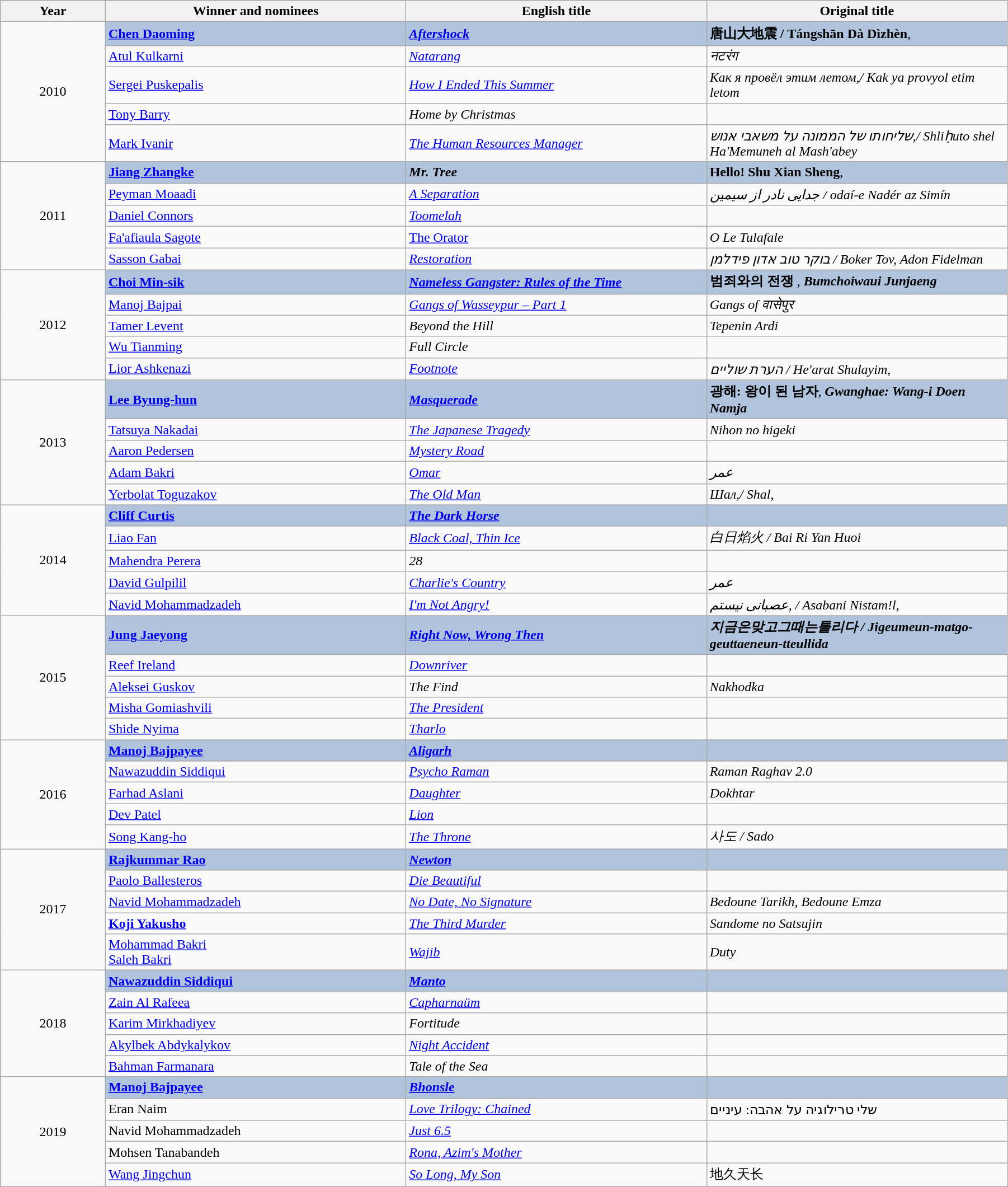<table class="wikitable" width="95%" cellpadding="5">
<tr>
<th width="100"><strong>Year</strong></th>
<th width="300"><strong>Winner and nominees</strong></th>
<th width="300"><strong>English title</strong></th>
<th width="300"><strong>Original title</strong></th>
</tr>
<tr>
<td rowspan="5" style="text-align:center;">2010</td>
<td style="background:#B0C4DE;"> <strong><a href='#'>Chen Daoming</a></strong></td>
<td style="background:#B0C4DE;"><strong><em><a href='#'>Aftershock</a></em></strong></td>
<td style="background:#B0C4DE;"><strong> 唐山大地震 / Tángshān Dà Dìzhèn</strong>,</td>
</tr>
<tr>
<td> <a href='#'>Atul Kulkarni</a></td>
<td><em><a href='#'>Natarang</a></em></td>
<td><em> नटरंग</em></td>
</tr>
<tr>
<td> <a href='#'>Sergei Puskepalis</a></td>
<td><em><a href='#'>How I Ended This Summer</a></em></td>
<td><em>Как я провёл этим летом,/ Kak ya provyol etim letom</em></td>
</tr>
<tr>
<td> <a href='#'>Tony Barry</a></td>
<td><em>Home by Christmas</em></td>
<td></td>
</tr>
<tr>
<td> <a href='#'>Mark Ivanir</a></td>
<td><em><a href='#'>The Human Resources Manager</a></em></td>
<td><em>שליחותו של הממונה על משאבי אנוש,/ Shliḥuto shel Ha'Memuneh al Mash'abey </em></td>
</tr>
<tr>
<td rowspan="5" style="text-align:center;">2011</td>
<td style="background:#B0C4DE;"> <strong><a href='#'>Jiang Zhangke</a></strong></td>
<td style="background:#B0C4DE;"><strong><em>Mr. Tree</em></strong></td>
<td style="background:#B0C4DE;"><strong> Hello! Shu Xian Sheng</strong>,</td>
</tr>
<tr>
<td> <a href='#'>Peyman Moaadi</a></td>
<td><em><a href='#'>A Separation</a></em></td>
<td><em>جدایی نادر از سیمین / odaí-e Nadér az Simín</em></td>
</tr>
<tr>
<td> <a href='#'>Daniel Connors</a></td>
<td><em><a href='#'>Toomelah</a></em></td>
<td></td>
</tr>
<tr>
<td> <a href='#'>Fa'afiaula Sagote</a></td>
<td><a href='#'>The Orator</a></td>
<td><em> O Le Tulafale</em></td>
</tr>
<tr>
<td> <a href='#'>Sasson Gabai</a></td>
<td><em><a href='#'>Restoration</a></em></td>
<td><em>בוקר טוב אדון פידלמן / Boker Tov, Adon Fidelman</em></td>
</tr>
<tr>
<td rowspan="5" style="text-align:center;">2012</td>
<td style="background:#B0C4DE;"> <strong><a href='#'>Choi Min-sik</a></strong></td>
<td style="background:#B0C4DE;"><strong><em><a href='#'>Nameless Gangster: Rules of the Time</a></em></strong></td>
<td style="background:#B0C4DE;"><strong> 범죄와의 전쟁 </strong>, <strong><em> Bumchoiwaui Junjaeng</em></strong></td>
</tr>
<tr>
<td> <a href='#'>Manoj Bajpai</a></td>
<td><em><a href='#'>Gangs of Wasseypur – Part 1</a></em></td>
<td><em> Gangs of वासेपुर</em></td>
</tr>
<tr>
<td> <a href='#'>Tamer Levent</a></td>
<td><em>Beyond the Hill</em></td>
<td><em>Tepenin Ardi</em></td>
</tr>
<tr>
<td> <a href='#'>Wu Tianming</a></td>
<td><em>Full Circle</em></td>
<td></td>
</tr>
<tr>
<td> <a href='#'>Lior Ashkenazi</a></td>
<td><em><a href='#'>Footnote</a> </em></td>
<td><em>הערת שוליים / He'arat Shulayim</em>,</td>
</tr>
<tr>
<td rowspan="5" style="text-align:center;">2013</td>
<td style="background:#B0C4DE;"> <strong><a href='#'>Lee Byung-hun</a></strong></td>
<td style="background:#B0C4DE;"><strong><em><a href='#'>Masquerade</a></em></strong></td>
<td style="background:#B0C4DE;"><strong>광해: 왕이 된 남자</strong>, <strong><em>Gwanghae: Wang-i Doen Namja</em></strong></td>
</tr>
<tr>
<td> <a href='#'>Tatsuya Nakadai</a></td>
<td><em><a href='#'>The Japanese Tragedy</a></em></td>
<td><em> Nihon no higeki</em></td>
</tr>
<tr>
<td> <a href='#'>Aaron Pedersen</a></td>
<td><em><a href='#'>Mystery Road</a></em></td>
<td></td>
</tr>
<tr>
<td> <a href='#'>Adam Bakri</a></td>
<td><em><a href='#'>Omar</a></em></td>
<td><em> عمر</em></td>
</tr>
<tr>
<td> <a href='#'>Yerbolat Toguzakov</a></td>
<td><em><a href='#'>The Old Man</a></em></td>
<td><em>Шал,/ Shal</em>,</td>
</tr>
<tr>
<td rowspan="5" style="text-align:center;">2014</td>
<td style="background:#B0C4DE;"> <strong><a href='#'>Cliff Curtis</a></strong></td>
<td style="background:#B0C4DE;"><strong><em><a href='#'>The Dark Horse</a></em></strong></td>
<td style="background:#B0C4DE;"></td>
</tr>
<tr>
<td> <a href='#'>Liao Fan</a></td>
<td><em><a href='#'>Black Coal, Thin Ice</a></em></td>
<td><em>白日焰火 / Bai Ri Yan Huoi</em></td>
</tr>
<tr>
<td> <a href='#'>Mahendra Perera</a></td>
<td><em>28</em></td>
<td><em> </em></td>
</tr>
<tr>
<td> <a href='#'>David Gulpilil</a></td>
<td><em><a href='#'>Charlie's Country</a></em></td>
<td><em> عمر</em></td>
</tr>
<tr>
<td> <a href='#'>Navid Mohammadzadeh</a></td>
<td><em><a href='#'>I'm Not Angry!</a></em></td>
<td><em> عصبانی نیستم, / Asabani Nistam!l</em>,</td>
</tr>
<tr>
<td rowspan="5" style="text-align:center;">2015</td>
<td style="background:#B0C4DE;"><strong> <a href='#'>Jung Jaeyong</a></strong></td>
<td style="background:#B0C4DE;"><strong><em><a href='#'>Right Now, Wrong Then</a></em></strong></td>
<td style="background:#B0C4DE;"><strong><em>지금은맞고그때는틀리다 / Jigeumeun-matgo-geuttaeneun-tteullida</em></strong></td>
</tr>
<tr>
<td> <a href='#'>Reef Ireland</a></td>
<td><em><a href='#'>Downriver</a></em></td>
<td></td>
</tr>
<tr>
<td> <a href='#'>Aleksei Guskov</a></td>
<td><em>The Find</em></td>
<td><em>Nakhodka</em></td>
</tr>
<tr>
<td> <a href='#'>Misha Gomiashvili</a></td>
<td><em><a href='#'>The President</a></em></td>
<td></td>
</tr>
<tr>
<td> <a href='#'>Shide Nyima</a></td>
<td><em><a href='#'>Tharlo</a></em></td>
<td></td>
</tr>
<tr>
<td rowspan="5" style="text-align:center;">2016</td>
<td style="background:#B0C4DE;"><strong> <a href='#'>Manoj Bajpayee</a></strong></td>
<td style="background:#B0C4DE;"><strong><em><a href='#'><em>Aligarh</em></a></em></strong></td>
<td style="background:#B0C4DE;"></td>
</tr>
<tr>
<td> <a href='#'>Nawazuddin Siddiqui</a></td>
<td><a href='#'><em>Psycho Raman</em></a></td>
<td><em>Raman Raghav 2.0</em></td>
</tr>
<tr>
<td> <a href='#'>Farhad Aslani</a></td>
<td><em><a href='#'>Daughter</a></em></td>
<td><em>Dokhtar</em></td>
</tr>
<tr>
<td> <a href='#'>Dev Patel</a></td>
<td><em><a href='#'>Lion</a></em></td>
<td></td>
</tr>
<tr>
<td> <a href='#'>Song Kang-ho</a></td>
<td><em><a href='#'>The Throne</a></em></td>
<td><em>사도 / Sado</em></td>
</tr>
<tr>
<td rowspan="5" style="text-align:center;">2017</td>
<td style="background:#B0C4DE;"> <strong><a href='#'>Rajkummar Rao</a></strong></td>
<td style="background:#B0C4DE;"><a href='#'><strong><em>Newton</em></strong></a></td>
<td style="background:#B0C4DE;"></td>
</tr>
<tr>
<td> <a href='#'>Paolo Ballesteros</a></td>
<td><em><a href='#'>Die Beautiful</a></em></td>
<td></td>
</tr>
<tr>
<td> <a href='#'>Navid Mohammadzadeh</a></td>
<td><em><a href='#'>No Date, No Signature</a></em></td>
<td><em>Bedoune Tarikh, Bedoune Emza</em></td>
</tr>
<tr>
<td><strong> <a href='#'>Koji Yakusho</a></strong></td>
<td><em><a href='#'>The Third Murder</a></em></td>
<td><em>Sandome no Satsujin</em></td>
</tr>
<tr>
<td> <a href='#'>Mohammad Bakri</a><br> <a href='#'>Saleh Bakri</a></td>
<td><em><a href='#'>Wajib</a></em></td>
<td><em>Duty</em></td>
</tr>
<tr>
<td rowspan="5" style="text-align:center;">2018</td>
<td style="background:#B0C4DE;"> <strong><a href='#'>Nawazuddin Siddiqui</a></strong></td>
<td style="background:#B0C4DE;"><a href='#'><strong><em>Manto</em></strong></a></td>
<td style="background:#B0C4DE;"></td>
</tr>
<tr>
<td> <a href='#'>Zain Al Rafeea</a></td>
<td><em><a href='#'>Capharnaüm</a></em></td>
<td></td>
</tr>
<tr>
<td> <a href='#'>Karim Mirkhadiyev</a></td>
<td><em>Fortitude</em></td>
<td></td>
</tr>
<tr>
<td> <a href='#'>Akylbek Abdykalykov</a></td>
<td><em><a href='#'>Night Accident</a></em></td>
<td></td>
</tr>
<tr>
<td> <a href='#'>Bahman Farmanara</a></td>
<td><em>Tale of the Sea</em></td>
<td></td>
</tr>
<tr>
<td rowspan="5" style="text-align:center;">2019</td>
<td style="background:#B0C4DE;"> <strong><a href='#'>Manoj Bajpayee</a></strong></td>
<td style="background:#B0C4DE;"><a href='#'><strong><em>Bhonsle</em></strong></a></td>
<td style="background:#B0C4DE;"></td>
</tr>
<tr>
<td>  Eran Naim</td>
<td><em><a href='#'>Love Trilogy: Chained</a></em></td>
<td>שלי טרילוגיה על אהבה: עיניים</td>
</tr>
<tr>
<td> Navid Mohammadzadeh</td>
<td><em><a href='#'>Just 6.5</a></em></td>
<td></td>
</tr>
<tr>
<td>  Mohsen Tanabandeh</td>
<td><em><a href='#'>Rona, Azim's Mother</a></em></td>
<td></td>
</tr>
<tr>
<td> <a href='#'>Wang Jingchun</a></td>
<td><em><a href='#'>So Long, My Son</a></em></td>
<td>地久天长</td>
</tr>
</table>
